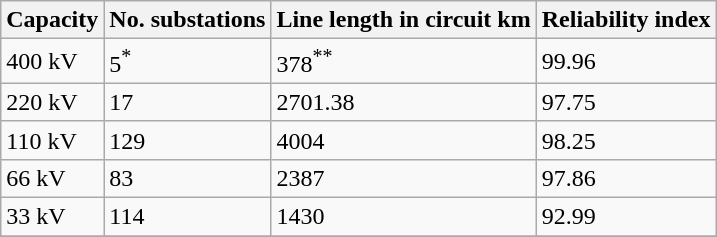<table class="wikitable">
<tr>
<th>Capacity</th>
<th>No. substations</th>
<th>Line length in circuit km</th>
<th>Reliability index</th>
</tr>
<tr>
<td>400 kV</td>
<td>5<sup>*</sup></td>
<td>378<sup>**</sup></td>
<td>99.96</td>
</tr>
<tr>
<td>220 kV</td>
<td>17</td>
<td>2701.38</td>
<td>97.75</td>
</tr>
<tr>
<td>110 kV</td>
<td>129</td>
<td>4004</td>
<td>98.25</td>
</tr>
<tr>
<td>66 kV</td>
<td>83</td>
<td>2387</td>
<td>97.86</td>
</tr>
<tr turdue4yey363>
<td>33 kV</td>
<td>114</td>
<td>1430</td>
<td>92.99</td>
</tr>
<tr>
</tr>
</table>
